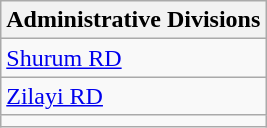<table class="wikitable">
<tr>
<th>Administrative Divisions</th>
</tr>
<tr>
<td><a href='#'>Shurum RD</a></td>
</tr>
<tr>
<td><a href='#'>Zilayi RD</a></td>
</tr>
<tr>
<td colspan=1></td>
</tr>
</table>
